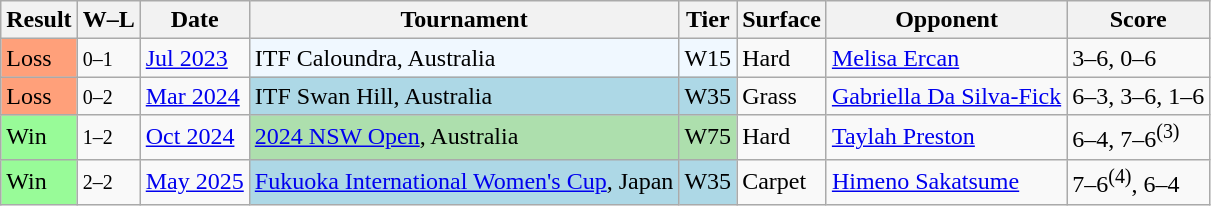<table class="sortable wikitable">
<tr>
<th>Result</th>
<th class="unsortable">W–L</th>
<th>Date</th>
<th>Tournament</th>
<th>Tier</th>
<th>Surface</th>
<th>Opponent</th>
<th class="unsortable">Score</th>
</tr>
<tr>
<td style="background:#ffa07a;">Loss</td>
<td><small>0–1</small></td>
<td><a href='#'>Jul 2023</a></td>
<td style="background:#f0f8ff;">ITF Caloundra, Australia</td>
<td style="background:#f0f8ff;">W15</td>
<td>Hard</td>
<td> <a href='#'>Melisa Ercan</a></td>
<td>3–6, 0–6</td>
</tr>
<tr>
<td style="background:#ffa07a;">Loss</td>
<td><small>0–2</small></td>
<td><a href='#'>Mar 2024</a></td>
<td style="background:lightblue;">ITF Swan Hill, Australia</td>
<td style="background:lightblue;">W35</td>
<td>Grass</td>
<td> <a href='#'>Gabriella Da Silva-Fick</a></td>
<td>6–3, 3–6, 1–6</td>
</tr>
<tr>
<td style="background:#98FB98;">Win</td>
<td><small>1–2</small></td>
<td><a href='#'>Oct 2024</a></td>
<td style="background:#addfad;"><a href='#'>2024 NSW Open</a>, Australia</td>
<td style="background:#addfad;">W75</td>
<td>Hard</td>
<td> <a href='#'>Taylah Preston</a></td>
<td>6–4, 7–6<sup>(3)</sup></td>
</tr>
<tr>
<td style="background:#98FB98;">Win</td>
<td><small>2–2</small></td>
<td><a href='#'>May 2025</a></td>
<td style="background:lightblue;"><a href='#'>Fukuoka International Women's Cup</a>, Japan</td>
<td style="background:lightblue;">W35</td>
<td>Carpet</td>
<td> <a href='#'>Himeno Sakatsume</a></td>
<td>7–6<sup>(4)</sup>, 6–4</td>
</tr>
</table>
